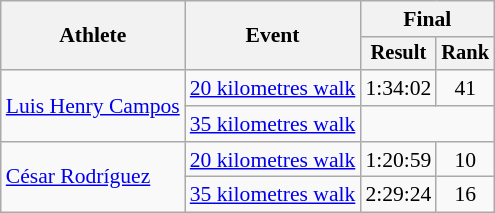<table class=wikitable style=font-size:90%>
<tr>
<th rowspan=2>Athlete</th>
<th rowspan=2>Event</th>
<th colspan=2>Final</th>
</tr>
<tr style=font-size:95%>
<th>Result</th>
<th>Rank</th>
</tr>
<tr align=center>
<td align=left rowspan=2><a href='#'>Luis Henry Campos</a></td>
<td align=left><a href='#'>20 kilometres walk</a></td>
<td>1:34:02</td>
<td>41</td>
</tr>
<tr align=center>
<td align=left><a href='#'>35 kilometres walk</a></td>
<td colspan=2></td>
</tr>
<tr align=center>
<td align=left rowspan=2><a href='#'>César Rodríguez</a></td>
<td align=left><a href='#'>20 kilometres walk</a></td>
<td>1:20:59</td>
<td>10</td>
</tr>
<tr align=center>
<td align=left><a href='#'>35 kilometres walk</a></td>
<td>2:29:24 <strong></strong></td>
<td>16</td>
</tr>
</table>
